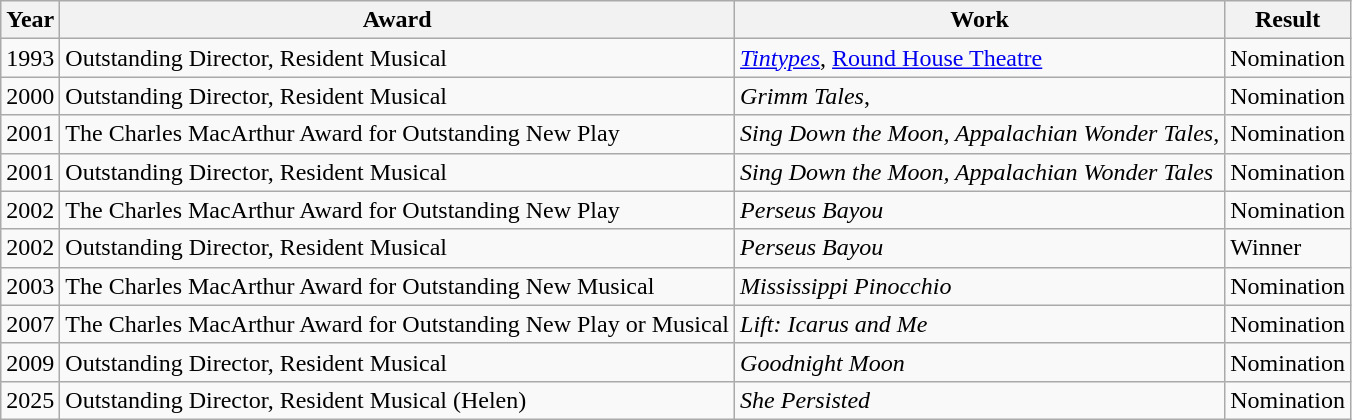<table class="wikitable sortable">
<tr>
<th scope="col">Year</th>
<th scope="col">Award</th>
<th scope="col">Work</th>
<th scope="col">Result</th>
</tr>
<tr>
<td>1993</td>
<td>Outstanding Director, Resident Musical</td>
<td><em><a href='#'>Tintypes</a></em>, <a href='#'>Round House Theatre</a></td>
<td>Nomination</td>
</tr>
<tr>
<td>2000</td>
<td>Outstanding Director, Resident Musical</td>
<td><em>Grimm  Tales</em>,</td>
<td>Nomination</td>
</tr>
<tr>
<td>2001</td>
<td>The Charles MacArthur Award for Outstanding New Play</td>
<td><em>Sing Down the Moon, Appalachian Wonder Tales</em>,</td>
<td>Nomination</td>
</tr>
<tr>
<td>2001</td>
<td>Outstanding Director, Resident Musical</td>
<td><em>Sing Down the Moon, Appalachian Wonder Tales</em></td>
<td>Nomination</td>
</tr>
<tr>
<td>2002</td>
<td>The Charles MacArthur Award for Outstanding New Play</td>
<td><em>Perseus Bayou</em></td>
<td>Nomination</td>
</tr>
<tr>
<td>2002</td>
<td>Outstanding Director, Resident Musical</td>
<td><em>Perseus Bayou</em></td>
<td>Winner</td>
</tr>
<tr>
<td>2003</td>
<td>The Charles MacArthur Award for Outstanding New Musical</td>
<td><em>Mississippi Pinocchio</em></td>
<td>Nomination</td>
</tr>
<tr>
<td>2007</td>
<td>The Charles MacArthur Award for Outstanding New Play or Musical</td>
<td><em>Lift: Icarus and Me</em></td>
<td>Nomination</td>
</tr>
<tr>
<td>2009</td>
<td>Outstanding Director, Resident Musical</td>
<td><em>Goodnight Moon</em></td>
<td>Nomination</td>
</tr>
<tr>
<td>2025</td>
<td>Outstanding Director, Resident Musical (Helen)</td>
<td><em>She Persisted</em></td>
<td>Nomination</td>
</tr>
</table>
